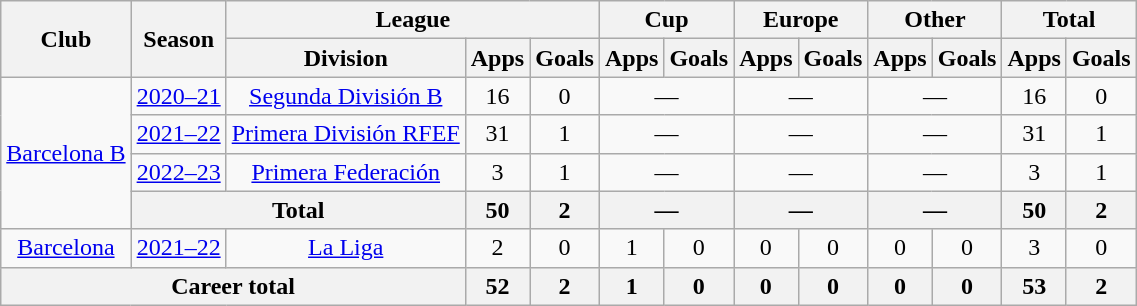<table class="wikitable" style="text-align: center">
<tr>
<th rowspan="2">Club</th>
<th rowspan="2">Season</th>
<th colspan="3">League</th>
<th colspan="2">Cup</th>
<th colspan="2">Europe</th>
<th colspan="2">Other</th>
<th colspan="2">Total</th>
</tr>
<tr>
<th>Division</th>
<th>Apps</th>
<th>Goals</th>
<th>Apps</th>
<th>Goals</th>
<th>Apps</th>
<th>Goals</th>
<th>Apps</th>
<th>Goals</th>
<th>Apps</th>
<th>Goals</th>
</tr>
<tr>
<td rowspan="4"><a href='#'>Barcelona B</a></td>
<td><a href='#'>2020–21</a></td>
<td><a href='#'>Segunda División B</a></td>
<td>16</td>
<td>0</td>
<td colspan="2">—</td>
<td colspan="2">—</td>
<td colspan="2">—</td>
<td>16</td>
<td>0</td>
</tr>
<tr>
<td><a href='#'>2021–22</a></td>
<td><a href='#'>Primera División RFEF</a></td>
<td>31</td>
<td>1</td>
<td colspan="2">—</td>
<td colspan="2">—</td>
<td colspan="2">—</td>
<td>31</td>
<td>1</td>
</tr>
<tr>
<td><a href='#'>2022–23</a></td>
<td><a href='#'>Primera Federación</a></td>
<td>3</td>
<td>1</td>
<td colspan="2">—</td>
<td colspan="2">—</td>
<td colspan="2">—</td>
<td>3</td>
<td>1</td>
</tr>
<tr>
<th colspan="2">Total</th>
<th>50</th>
<th>2</th>
<th colspan="2">—</th>
<th colspan="2">—</th>
<th colspan="2">—</th>
<th>50</th>
<th>2</th>
</tr>
<tr>
<td><a href='#'>Barcelona</a></td>
<td><a href='#'>2021–22</a></td>
<td><a href='#'>La Liga</a></td>
<td>2</td>
<td>0</td>
<td>1</td>
<td>0</td>
<td>0</td>
<td>0</td>
<td>0</td>
<td>0</td>
<td>3</td>
<td>0</td>
</tr>
<tr>
<th colspan="3">Career total</th>
<th>52</th>
<th>2</th>
<th>1</th>
<th>0</th>
<th>0</th>
<th>0</th>
<th>0</th>
<th>0</th>
<th>53</th>
<th>2</th>
</tr>
</table>
